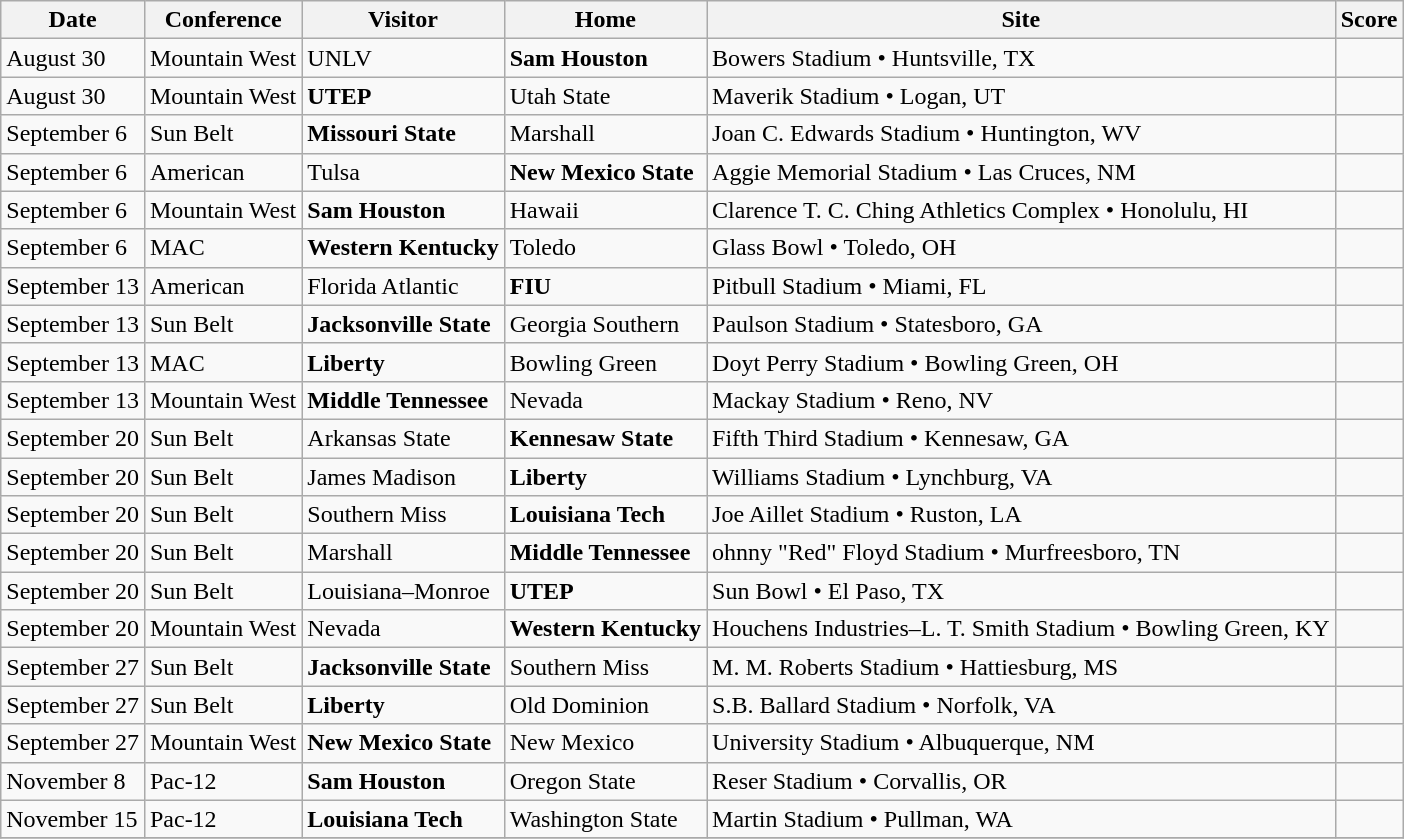<table class="wikitable">
<tr>
<th>Date</th>
<th>Conference</th>
<th>Visitor</th>
<th>Home</th>
<th>Site</th>
<th>Score</th>
</tr>
<tr>
<td>August 30</td>
<td>Mountain West</td>
<td>UNLV</td>
<td><strong>Sam Houston</strong></td>
<td>Bowers Stadium • Huntsville, TX</td>
<td> </td>
</tr>
<tr>
<td>August 30</td>
<td>Mountain West</td>
<td><strong>UTEP</strong></td>
<td>Utah State</td>
<td>Maverik Stadium • Logan, UT</td>
<td> </td>
</tr>
<tr>
<td>September 6</td>
<td>Sun Belt</td>
<td><strong>Missouri State</strong></td>
<td>Marshall</td>
<td>Joan C. Edwards Stadium • Huntington, WV</td>
<td> </td>
</tr>
<tr>
<td>September 6</td>
<td>American</td>
<td>Tulsa</td>
<td><strong>New Mexico State</strong></td>
<td>Aggie Memorial Stadium • Las Cruces, NM</td>
<td> </td>
</tr>
<tr>
<td>September 6</td>
<td>Mountain West</td>
<td><strong>Sam Houston</strong></td>
<td>Hawaii</td>
<td>Clarence T. C. Ching Athletics Complex • Honolulu, HI</td>
<td> </td>
</tr>
<tr>
<td>September 6</td>
<td>MAC</td>
<td><strong>Western Kentucky</strong></td>
<td>Toledo</td>
<td>Glass Bowl • Toledo, OH</td>
<td> </td>
</tr>
<tr>
<td>September 13</td>
<td>American</td>
<td>Florida Atlantic</td>
<td><strong>FIU</strong></td>
<td>Pitbull Stadium • Miami, FL</td>
<td> </td>
</tr>
<tr>
<td>September 13</td>
<td>Sun Belt</td>
<td><strong>Jacksonville State</strong></td>
<td>Georgia Southern</td>
<td>Paulson Stadium • Statesboro, GA</td>
<td> </td>
</tr>
<tr>
<td>September 13</td>
<td>MAC</td>
<td><strong>Liberty</strong></td>
<td>Bowling Green</td>
<td>Doyt Perry Stadium • Bowling Green, OH</td>
<td> </td>
</tr>
<tr>
<td>September 13</td>
<td>Mountain West</td>
<td><strong>Middle Tennessee</strong></td>
<td>Nevada</td>
<td>Mackay Stadium • Reno, NV</td>
<td> </td>
</tr>
<tr>
<td>September 20</td>
<td>Sun Belt</td>
<td>Arkansas State</td>
<td><strong>Kennesaw State</strong></td>
<td>Fifth Third Stadium • Kennesaw, GA</td>
<td> </td>
</tr>
<tr>
<td>September 20</td>
<td>Sun Belt</td>
<td>James Madison</td>
<td><strong>Liberty</strong></td>
<td>Williams Stadium • Lynchburg, VA</td>
<td> </td>
</tr>
<tr>
<td>September 20</td>
<td>Sun Belt</td>
<td>Southern Miss</td>
<td><strong>Louisiana Tech</strong></td>
<td>Joe Aillet Stadium • Ruston, LA</td>
<td> </td>
</tr>
<tr>
<td>September 20</td>
<td>Sun Belt</td>
<td>Marshall</td>
<td><strong>Middle Tennessee</strong></td>
<td>ohnny "Red" Floyd Stadium • Murfreesboro, TN</td>
<td> </td>
</tr>
<tr>
<td>September 20</td>
<td>Sun Belt</td>
<td>Louisiana–Monroe</td>
<td><strong>UTEP</strong></td>
<td>Sun Bowl • El Paso, TX</td>
<td> </td>
</tr>
<tr>
<td>September 20</td>
<td>Mountain West</td>
<td>Nevada</td>
<td><strong>Western Kentucky</strong></td>
<td>Houchens Industries–L. T. Smith Stadium • Bowling Green, KY</td>
<td> </td>
</tr>
<tr>
<td>September 27</td>
<td>Sun Belt</td>
<td><strong>Jacksonville State</strong></td>
<td>Southern Miss</td>
<td>M. M. Roberts Stadium • Hattiesburg, MS</td>
<td> </td>
</tr>
<tr>
<td>September 27</td>
<td>Sun Belt</td>
<td><strong>Liberty</strong></td>
<td>Old Dominion</td>
<td>S.B. Ballard Stadium • Norfolk, VA</td>
<td> </td>
</tr>
<tr>
<td>September 27</td>
<td>Mountain West</td>
<td><strong>New Mexico State</strong></td>
<td>New Mexico</td>
<td>University Stadium • Albuquerque, NM</td>
<td> </td>
</tr>
<tr>
<td>November 8</td>
<td>Pac-12</td>
<td><strong>Sam Houston</strong></td>
<td>Oregon State</td>
<td>Reser Stadium • Corvallis, OR</td>
<td> </td>
</tr>
<tr>
<td>November 15</td>
<td>Pac-12</td>
<td><strong>Louisiana Tech</strong></td>
<td>Washington State</td>
<td>Martin Stadium • Pullman, WA</td>
<td> </td>
</tr>
<tr>
</tr>
</table>
